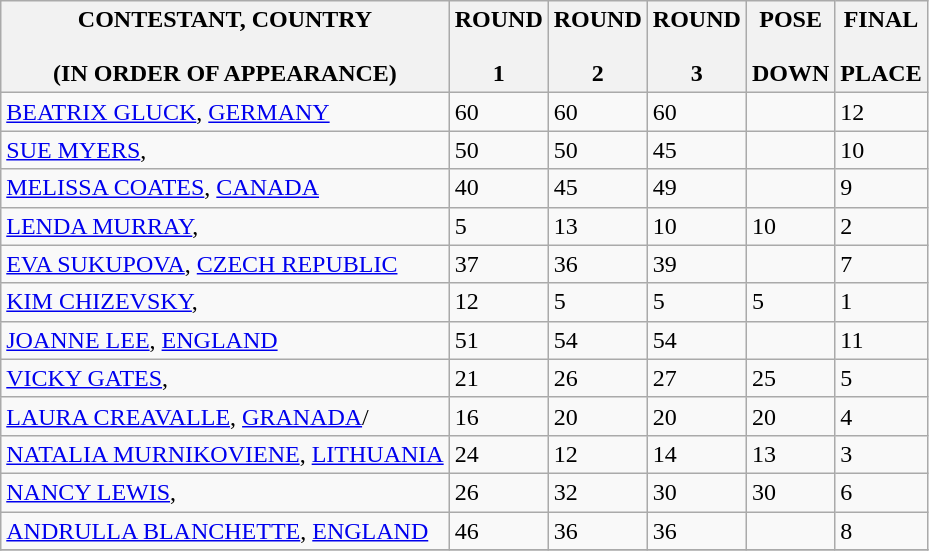<table class="wikitable">
<tr>
<th>CONTESTANT, COUNTRY<br><br>(IN ORDER OF APPEARANCE)</th>
<th>ROUND<br><br>1</th>
<th>ROUND<br><br>2</th>
<th>ROUND<br><br>3</th>
<th>POSE<br><br>DOWN</th>
<th>FINAL<br><br>PLACE</th>
</tr>
<tr>
<td><a href='#'>BEATRIX GLUCK</a>,  <a href='#'>GERMANY</a></td>
<td>60</td>
<td>60</td>
<td>60</td>
<td></td>
<td>12</td>
</tr>
<tr>
<td><a href='#'>SUE MYERS</a>, </td>
<td>50</td>
<td>50</td>
<td>45</td>
<td></td>
<td>10</td>
</tr>
<tr>
<td><a href='#'>MELISSA COATES</a>,  <a href='#'>CANADA</a></td>
<td>40</td>
<td>45</td>
<td>49</td>
<td></td>
<td>9</td>
</tr>
<tr>
<td><a href='#'>LENDA MURRAY</a>, </td>
<td>5</td>
<td>13</td>
<td>10</td>
<td>10</td>
<td>2</td>
</tr>
<tr>
<td><a href='#'>EVA SUKUPOVA</a>,  <a href='#'>CZECH REPUBLIC</a></td>
<td>37</td>
<td>36</td>
<td>39</td>
<td></td>
<td>7</td>
</tr>
<tr>
<td><a href='#'>KIM CHIZEVSKY</a>, </td>
<td>12</td>
<td>5</td>
<td>5</td>
<td>5</td>
<td>1</td>
</tr>
<tr>
<td><a href='#'>JOANNE LEE</a>,  <a href='#'>ENGLAND</a></td>
<td>51</td>
<td>54</td>
<td>54</td>
<td></td>
<td>11</td>
</tr>
<tr>
<td><a href='#'>VICKY GATES</a>, </td>
<td>21</td>
<td>26</td>
<td>27</td>
<td>25</td>
<td>5</td>
</tr>
<tr>
<td><a href='#'>LAURA CREAVALLE</a>,  <a href='#'>GRANADA</a>/</td>
<td>16</td>
<td>20</td>
<td>20</td>
<td>20</td>
<td>4</td>
</tr>
<tr>
<td><a href='#'>NATALIA MURNIKOVIENE</a>,  <a href='#'>LITHUANIA</a></td>
<td>24</td>
<td>12</td>
<td>14</td>
<td>13</td>
<td>3</td>
</tr>
<tr>
<td><a href='#'>NANCY LEWIS</a>, </td>
<td>26</td>
<td>32</td>
<td>30</td>
<td>30</td>
<td>6</td>
</tr>
<tr>
<td><a href='#'>ANDRULLA BLANCHETTE</a>,  <a href='#'>ENGLAND</a></td>
<td>46</td>
<td>36</td>
<td>36</td>
<td></td>
<td>8</td>
</tr>
<tr>
</tr>
</table>
